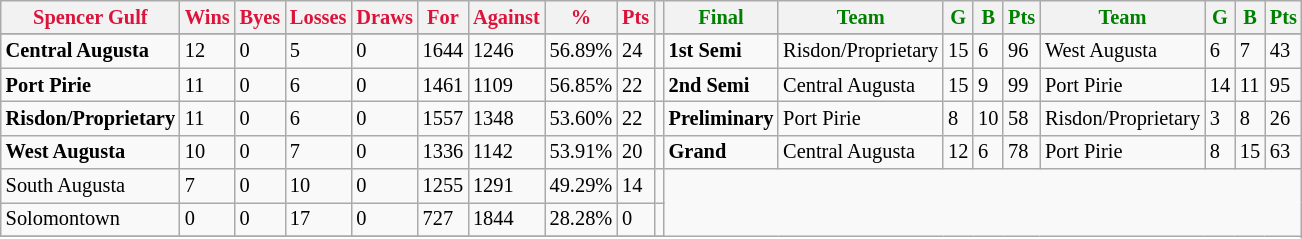<table style="font-size: 85%; text-align: left;" class="wikitable">
<tr>
<th style="color:crimson">Spencer Gulf</th>
<th style="color:crimson">Wins</th>
<th style="color:crimson">Byes</th>
<th style="color:crimson">Losses</th>
<th style="color:crimson">Draws</th>
<th style="color:crimson">For</th>
<th style="color:crimson">Against</th>
<th style="color:crimson">%</th>
<th style="color:crimson">Pts</th>
<th></th>
<th style="color:green">Final</th>
<th style="color:green">Team</th>
<th style="color:green">G</th>
<th style="color:green">B</th>
<th style="color:green">Pts</th>
<th style="color:green">Team</th>
<th style="color:green">G</th>
<th style="color:green">B</th>
<th style="color:green">Pts</th>
</tr>
<tr>
</tr>
<tr>
</tr>
<tr>
<td><strong>	Central Augusta	</strong></td>
<td>12</td>
<td>0</td>
<td>5</td>
<td>0</td>
<td>1644</td>
<td>1246</td>
<td>56.89%</td>
<td>24</td>
<td></td>
<td><strong>1st Semi</strong></td>
<td>Risdon/Proprietary</td>
<td>15</td>
<td>6</td>
<td>96</td>
<td>West Augusta</td>
<td>6</td>
<td>7</td>
<td>43</td>
</tr>
<tr>
<td><strong>	Port Pirie	</strong></td>
<td>11</td>
<td>0</td>
<td>6</td>
<td>0</td>
<td>1461</td>
<td>1109</td>
<td>56.85%</td>
<td>22</td>
<td></td>
<td><strong>2nd Semi</strong></td>
<td>Central Augusta</td>
<td>15</td>
<td>9</td>
<td>99</td>
<td>Port Pirie</td>
<td>14</td>
<td>11</td>
<td>95</td>
</tr>
<tr ||>
<td><strong>	Risdon/Proprietary	</strong></td>
<td>11</td>
<td>0</td>
<td>6</td>
<td>0</td>
<td>1557</td>
<td>1348</td>
<td>53.60%</td>
<td>22</td>
<td></td>
<td><strong>Preliminary</strong></td>
<td>Port Pirie</td>
<td>8</td>
<td>10</td>
<td>58</td>
<td>Risdon/Proprietary</td>
<td>3</td>
<td>8</td>
<td>26</td>
</tr>
<tr>
<td><strong>	West Augusta	</strong></td>
<td>10</td>
<td>0</td>
<td>7</td>
<td>0</td>
<td>1336</td>
<td>1142</td>
<td>53.91%</td>
<td>20</td>
<td></td>
<td><strong>Grand</strong></td>
<td>Central Augusta</td>
<td>12</td>
<td>6</td>
<td>78</td>
<td>Port Pirie</td>
<td>8</td>
<td>15</td>
<td>63</td>
</tr>
<tr>
<td>South Augusta</td>
<td>7</td>
<td>0</td>
<td>10</td>
<td>0</td>
<td>1255</td>
<td>1291</td>
<td>49.29%</td>
<td>14</td>
<td></td>
</tr>
<tr>
<td>Solomontown</td>
<td>0</td>
<td>0</td>
<td>17</td>
<td>0</td>
<td>727</td>
<td>1844</td>
<td>28.28%</td>
<td>0</td>
<td></td>
</tr>
<tr>
</tr>
</table>
